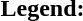<table class="toccolours" style="font-size:100%; white-space:nowrap;">
<tr>
<td><strong>Legend:</strong></td>
<td>      </td>
</tr>
<tr>
<td></td>
</tr>
<tr>
<td></td>
</tr>
</table>
